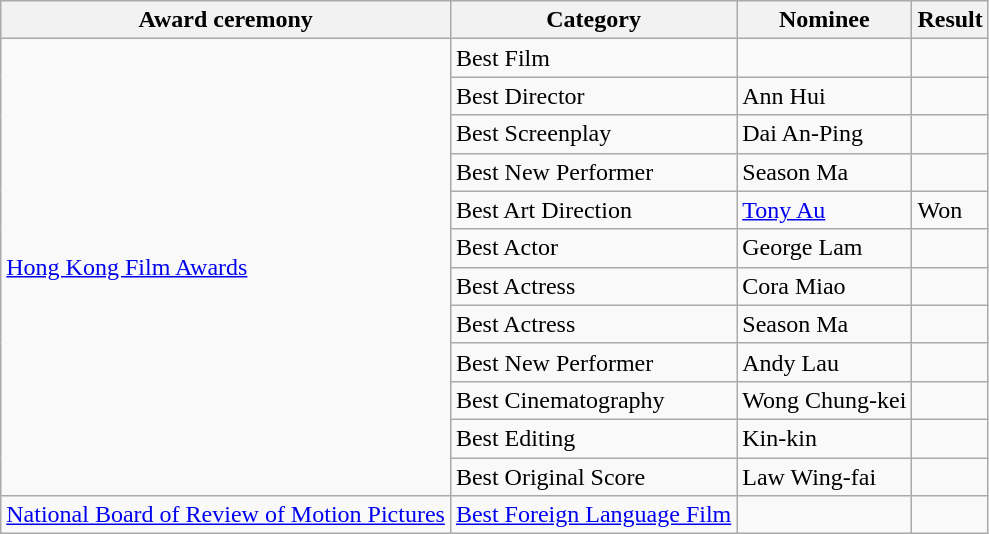<table class="wikitable">
<tr>
<th>Award ceremony</th>
<th>Category</th>
<th>Nominee</th>
<th>Result</th>
</tr>
<tr>
<td rowspan="12"><a href='#'>Hong Kong Film Awards</a></td>
<td>Best Film</td>
<td></td>
<td></td>
</tr>
<tr>
<td>Best Director</td>
<td>Ann Hui</td>
<td></td>
</tr>
<tr>
<td>Best Screenplay</td>
<td>Dai An-Ping</td>
<td></td>
</tr>
<tr>
<td>Best New Performer</td>
<td>Season Ma</td>
<td></td>
</tr>
<tr>
<td>Best Art Direction</td>
<td><a href='#'>Tony Au</a></td>
<td>Won</td>
</tr>
<tr>
<td>Best Actor</td>
<td>George Lam</td>
<td></td>
</tr>
<tr>
<td>Best Actress</td>
<td>Cora Miao</td>
<td></td>
</tr>
<tr>
<td>Best Actress</td>
<td>Season Ma</td>
<td></td>
</tr>
<tr>
<td>Best New Performer</td>
<td>Andy Lau</td>
<td></td>
</tr>
<tr>
<td>Best Cinematography</td>
<td>Wong Chung-kei</td>
<td></td>
</tr>
<tr>
<td>Best Editing</td>
<td>Kin-kin</td>
<td></td>
</tr>
<tr>
<td>Best Original Score</td>
<td>Law Wing-fai</td>
<td></td>
</tr>
<tr>
<td><a href='#'>National Board of Review of Motion Pictures</a></td>
<td><a href='#'>Best Foreign Language Film</a></td>
<td></td>
<td></td>
</tr>
</table>
